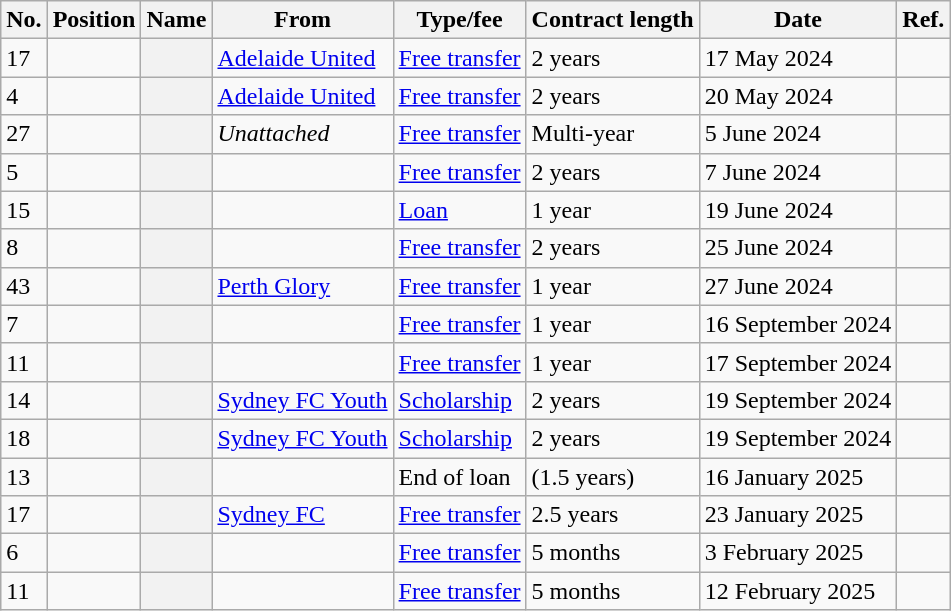<table class="wikitable plainrowheaders sortable" style="text-align:center; text-align:left">
<tr>
<th>No.</th>
<th>Position</th>
<th>Name</th>
<th>From</th>
<th>Type/fee</th>
<th>Contract length</th>
<th>Date</th>
<th>Ref.</th>
</tr>
<tr>
<td>17</td>
<td></td>
<th scope="row"></th>
<td><a href='#'>Adelaide United</a></td>
<td><a href='#'>Free transfer</a></td>
<td>2 years</td>
<td>17 May 2024</td>
<td></td>
</tr>
<tr>
<td>4</td>
<td></td>
<th scope="row"></th>
<td><a href='#'>Adelaide United</a></td>
<td><a href='#'>Free transfer</a></td>
<td>2 years</td>
<td>20 May 2024</td>
<td></td>
</tr>
<tr>
<td>27</td>
<td></td>
<th scope="row"></th>
<td><em>Unattached</em></td>
<td><a href='#'>Free transfer</a></td>
<td>Multi-year</td>
<td>5 June 2024</td>
<td></td>
</tr>
<tr>
<td>5</td>
<td></td>
<th scope="row"></th>
<td></td>
<td><a href='#'>Free transfer</a></td>
<td>2 years</td>
<td>7 June 2024</td>
<td></td>
</tr>
<tr>
<td>15</td>
<td></td>
<th scope="row"></th>
<td></td>
<td><a href='#'>Loan</a></td>
<td>1 year</td>
<td>19 June 2024</td>
<td></td>
</tr>
<tr>
<td>8</td>
<td></td>
<th scope="row"></th>
<td></td>
<td><a href='#'>Free transfer</a></td>
<td>2 years</td>
<td>25 June 2024</td>
<td></td>
</tr>
<tr>
<td>43</td>
<td></td>
<th scope="row"></th>
<td><a href='#'>Perth Glory</a></td>
<td><a href='#'>Free transfer</a></td>
<td>1 year</td>
<td>27 June 2024</td>
<td></td>
</tr>
<tr>
<td>7</td>
<td></td>
<th scope="row"></th>
<td></td>
<td><a href='#'>Free transfer</a></td>
<td>1 year</td>
<td>16 September 2024</td>
<td></td>
</tr>
<tr>
<td>11</td>
<td></td>
<th scope="row"></th>
<td></td>
<td><a href='#'>Free transfer</a></td>
<td>1 year</td>
<td>17 September 2024</td>
<td></td>
</tr>
<tr>
<td>14</td>
<td></td>
<th scope="row"></th>
<td><a href='#'>Sydney FC Youth</a></td>
<td><a href='#'>Scholarship</a></td>
<td>2 years</td>
<td>19 September 2024</td>
<td></td>
</tr>
<tr>
<td>18</td>
<td></td>
<th scope="row"></th>
<td><a href='#'>Sydney FC Youth</a></td>
<td><a href='#'>Scholarship</a></td>
<td>2 years</td>
<td>19 September 2024</td>
<td></td>
</tr>
<tr>
<td>13</td>
<td></td>
<th scope="row"></th>
<td></td>
<td>End of loan</td>
<td>(1.5 years)</td>
<td>16 January 2025</td>
<td></td>
</tr>
<tr>
<td>17</td>
<td></td>
<th scope="row"></th>
<td><a href='#'>Sydney FC</a></td>
<td><a href='#'>Free transfer</a></td>
<td>2.5 years</td>
<td>23 January 2025</td>
<td></td>
</tr>
<tr>
<td>6</td>
<td></td>
<th scope="row"></th>
<td></td>
<td><a href='#'>Free transfer</a></td>
<td>5 months</td>
<td>3 February 2025</td>
<td></td>
</tr>
<tr>
<td>11</td>
<td></td>
<th scope="row"></th>
<td></td>
<td><a href='#'>Free transfer</a></td>
<td>5 months</td>
<td>12 February 2025</td>
<td></td>
</tr>
</table>
